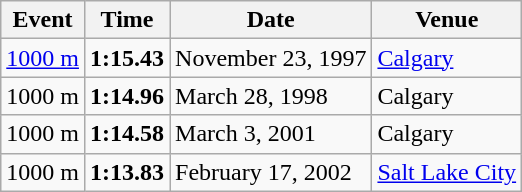<table class='wikitable'>
<tr>
<th>Event</th>
<th>Time</th>
<th>Date</th>
<th>Venue</th>
</tr>
<tr>
<td><a href='#'>1000 m</a></td>
<td><strong>1:15.43</strong></td>
<td>November 23, 1997</td>
<td align=left><a href='#'>Calgary</a></td>
</tr>
<tr>
<td>1000 m</td>
<td><strong>1:14.96</strong></td>
<td>March 28, 1998</td>
<td align=left>Calgary</td>
</tr>
<tr>
<td>1000 m</td>
<td><strong>1:14.58</strong></td>
<td>March 3, 2001</td>
<td align=left>Calgary</td>
</tr>
<tr>
<td>1000 m</td>
<td><strong>1:13.83</strong></td>
<td>February 17, 2002</td>
<td align=left><a href='#'>Salt Lake City</a></td>
</tr>
</table>
